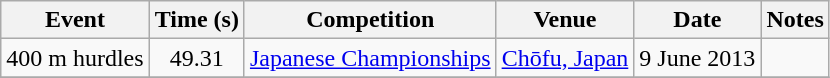<table class="wikitable" style=text-align:center>
<tr>
<th>Event</th>
<th>Time (s)</th>
<th>Competition</th>
<th>Venue</th>
<th>Date</th>
<th>Notes</th>
</tr>
<tr>
<td>400 m hurdles</td>
<td>49.31</td>
<td><a href='#'>Japanese Championships</a></td>
<td><a href='#'>Chōfu, Japan</a></td>
<td>9 June 2013</td>
<td></td>
</tr>
<tr>
</tr>
</table>
